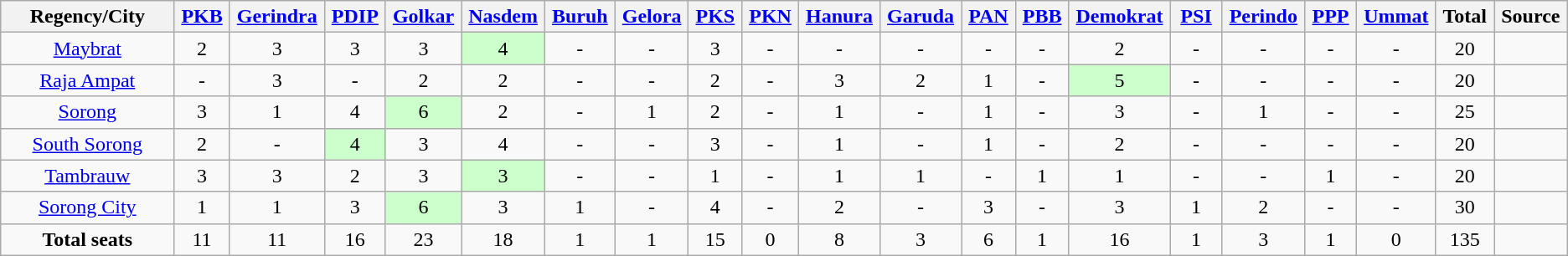<table class="wikitable sortable" style="text-align:center">
<tr>
<th scope=col width=10%>Regency/City</th>
<th scope=col width=3%><a href='#'>PKB</a></th>
<th scope=col width=3%><a href='#'>Gerindra</a></th>
<th scope=col width=3%><a href='#'>PDIP</a></th>
<th scope=col width=3%><a href='#'>Golkar</a></th>
<th scope=col width=3%><a href='#'>Nasdem</a></th>
<th scope=col width=3%><a href='#'>Buruh</a></th>
<th scope=col width=3%><a href='#'>Gelora</a></th>
<th scope=col width=3%><a href='#'>PKS</a></th>
<th scope=col width=3%><a href='#'>PKN</a></th>
<th scope=col width=3%><a href='#'>Hanura</a></th>
<th scope=col width=3%><a href='#'>Garuda</a></th>
<th scope=col width=3%><a href='#'>PAN</a></th>
<th scope=col width=3%><a href='#'>PBB</a></th>
<th scope=col width=3%><a href='#'>Demokrat</a></th>
<th scope=col width=3%><a href='#'>PSI</a></th>
<th scope=col width=3%><a href='#'>Perindo</a></th>
<th scope=col width=3%><a href='#'>PPP</a></th>
<th scope=col width=3%><a href='#'>Ummat</a></th>
<th scope=col width=3%>Total</th>
<th scope=col width=3%>Source</th>
</tr>
<tr>
<td><a href='#'>Maybrat</a></td>
<td>2</td>
<td>3</td>
<td>3</td>
<td>3</td>
<td style="background:#cfc;">4</td>
<td>-</td>
<td>-</td>
<td>3</td>
<td>-</td>
<td>-</td>
<td>-</td>
<td>-</td>
<td>-</td>
<td>2</td>
<td>-</td>
<td>-</td>
<td>-</td>
<td>-</td>
<td>20</td>
<td></td>
</tr>
<tr>
<td><a href='#'>Raja Ampat</a></td>
<td>-</td>
<td>3</td>
<td>-</td>
<td>2</td>
<td>2</td>
<td>-</td>
<td>-</td>
<td>2</td>
<td>-</td>
<td>3</td>
<td>2</td>
<td>1</td>
<td>-</td>
<td style="background:#cfc;">5</td>
<td>-</td>
<td>-</td>
<td>-</td>
<td>-</td>
<td>20</td>
<td></td>
</tr>
<tr>
<td><a href='#'>Sorong</a></td>
<td>3</td>
<td>1</td>
<td>4</td>
<td style="background:#cfc;">6</td>
<td>2</td>
<td>-</td>
<td>1</td>
<td>2</td>
<td>-</td>
<td>1</td>
<td>-</td>
<td>1</td>
<td>-</td>
<td>3</td>
<td>-</td>
<td>1</td>
<td>-</td>
<td>-</td>
<td>25</td>
<td></td>
</tr>
<tr>
<td><a href='#'>South Sorong</a></td>
<td>2</td>
<td>-</td>
<td style="background:#cfc;">4</td>
<td>3</td>
<td>4</td>
<td>-</td>
<td>-</td>
<td>3</td>
<td>-</td>
<td>1</td>
<td>-</td>
<td>1</td>
<td>-</td>
<td>2</td>
<td>-</td>
<td>-</td>
<td>-</td>
<td>-</td>
<td>20</td>
<td></td>
</tr>
<tr>
<td><a href='#'>Tambrauw</a></td>
<td>3</td>
<td>3</td>
<td>2</td>
<td>3</td>
<td style="background:#cfc;">3</td>
<td>-</td>
<td>-</td>
<td>1</td>
<td>-</td>
<td>1</td>
<td>1</td>
<td>-</td>
<td>1</td>
<td>1</td>
<td>-</td>
<td>-</td>
<td>1</td>
<td>-</td>
<td>20</td>
<td></td>
</tr>
<tr>
<td><a href='#'>Sorong City</a></td>
<td>1</td>
<td>1</td>
<td>3</td>
<td style="background:#cfc;">6</td>
<td>3</td>
<td>1</td>
<td>-</td>
<td>4</td>
<td>-</td>
<td>2</td>
<td>-</td>
<td>3</td>
<td>-</td>
<td>3</td>
<td>1</td>
<td>2</td>
<td>-</td>
<td>-</td>
<td>30</td>
<td></td>
</tr>
<tr>
<td><strong>Total seats</strong></td>
<td>11</td>
<td>11</td>
<td>16</td>
<td>23</td>
<td>18</td>
<td>1</td>
<td>1</td>
<td>15</td>
<td>0</td>
<td>8</td>
<td>3</td>
<td>6</td>
<td>1</td>
<td>16</td>
<td>1</td>
<td>3</td>
<td>1</td>
<td>0</td>
<td>135</td>
</tr>
</table>
